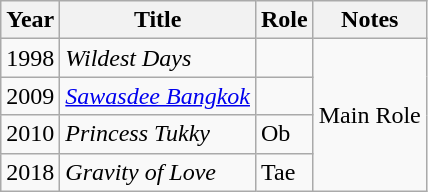<table class="wikitable">
<tr>
<th>Year</th>
<th>Title</th>
<th>Role</th>
<th>Notes</th>
</tr>
<tr>
<td>1998</td>
<td><em>Wildest Days</em></td>
<td></td>
<td rowspan="4">Main Role</td>
</tr>
<tr>
<td>2009</td>
<td><em><a href='#'>Sawasdee Bangkok</a></em></td>
<td></td>
</tr>
<tr>
<td>2010</td>
<td><em>Princess Tukky</em></td>
<td>Ob</td>
</tr>
<tr>
<td>2018</td>
<td><em>Gravity of Love</em></td>
<td>Tae</td>
</tr>
</table>
